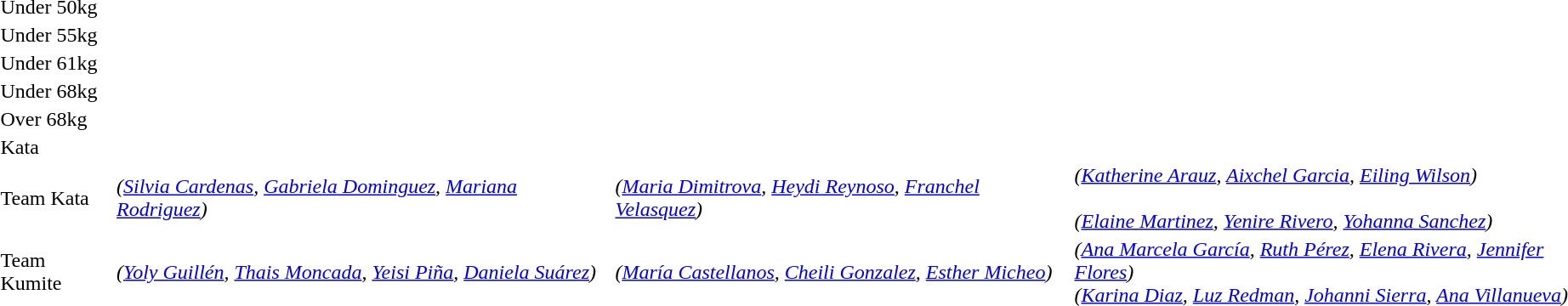<table>
<tr>
<td>Under 50kg</td>
<td></td>
<td></td>
<td><br></td>
</tr>
<tr>
<td>Under 55kg</td>
<td></td>
<td></td>
<td><br></td>
</tr>
<tr>
<td>Under 61kg</td>
<td></td>
<td></td>
<td><br></td>
</tr>
<tr>
<td>Under 68kg</td>
<td></td>
<td></td>
<td><br></td>
</tr>
<tr>
<td>Over 68kg</td>
<td></td>
<td></td>
<td><br></td>
</tr>
<tr>
<td>Kata</td>
<td></td>
<td></td>
<td><br></td>
</tr>
<tr>
<td>Team Kata</td>
<td> <em>(<a href='#'>Silvia Cardenas</a>, <a href='#'>Gabriela Dominguez</a>, <a href='#'>Mariana Rodriguez</a>)</em></td>
<td> <em>(<a href='#'>Maria Dimitrova</a>, <a href='#'>Heydi Reynoso</a>, <a href='#'>Franchel Velasquez</a>)</em></td>
<td> <em>(<a href='#'>Katherine Arauz</a>, <a href='#'>Aixchel Garcia</a>,  <a href='#'>Eiling Wilson</a>)</em><br><br> <em> (<a href='#'>Elaine Martinez</a>, <a href='#'>Yenire Rivero</a>, <a href='#'>Yohanna Sanchez</a>)</em></td>
</tr>
<tr>
<td>Team Kumite</td>
<td> <em>(<a href='#'>Yoly Guillén</a>, <a href='#'>Thais Moncada</a>, <a href='#'>Yeisi Piña</a>, <a href='#'>Daniela Suárez</a>)</em></td>
<td> <em>(<a href='#'>María Castellanos</a>, <a href='#'>Cheili Gonzalez</a>, <a href='#'>Esther Micheo</a>)</em></td>
<td> <em>(<a href='#'>Ana Marcela García</a>, <a href='#'>Ruth Pérez</a>,  <a href='#'>Elena Rivera</a>, <a href='#'>Jennifer Flores</a>)</em><br> <em>(<a href='#'>Karina Diaz</a>, <a href='#'>Luz Redman</a>, <a href='#'>Johanni Sierra</a>, <a href='#'>Ana Villanueva</a>)</em></td>
</tr>
<tr>
</tr>
</table>
